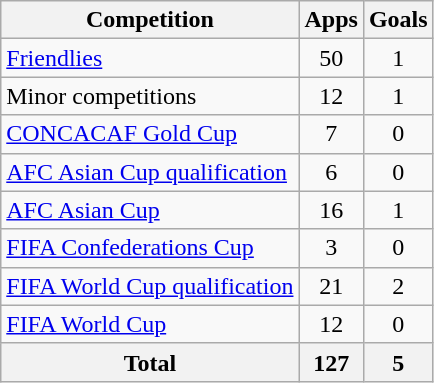<table class="wikitable" style="text-align:center">
<tr>
<th>Competition</th>
<th>Apps</th>
<th>Goals</th>
</tr>
<tr>
<td align="left"><a href='#'>Friendlies</a></td>
<td>50</td>
<td>1</td>
</tr>
<tr>
<td align="left">Minor competitions</td>
<td>12</td>
<td>1</td>
</tr>
<tr>
<td align="left"><a href='#'>CONCACAF Gold Cup</a></td>
<td>7</td>
<td>0</td>
</tr>
<tr>
<td align="left"><a href='#'>AFC Asian Cup qualification</a></td>
<td>6</td>
<td>0</td>
</tr>
<tr>
<td align="left"><a href='#'>AFC Asian Cup</a></td>
<td>16</td>
<td>1</td>
</tr>
<tr>
<td align="left"><a href='#'>FIFA Confederations Cup</a></td>
<td>3</td>
<td>0</td>
</tr>
<tr>
<td align="left"><a href='#'>FIFA World Cup qualification</a></td>
<td>21</td>
<td>2</td>
</tr>
<tr>
<td align="left"><a href='#'>FIFA World Cup</a></td>
<td>12</td>
<td>0</td>
</tr>
<tr>
<th>Total</th>
<th>127</th>
<th>5</th>
</tr>
</table>
